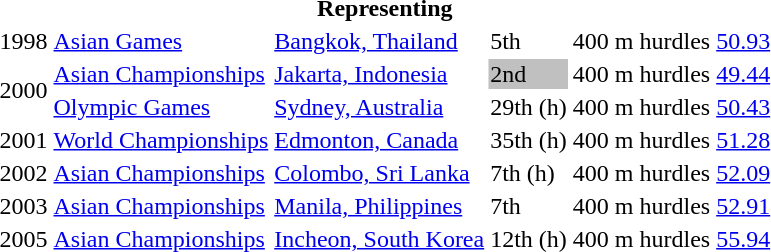<table>
<tr>
<th colspan="6">Representing </th>
</tr>
<tr>
<td>1998</td>
<td><a href='#'>Asian Games</a></td>
<td><a href='#'>Bangkok, Thailand</a></td>
<td>5th</td>
<td>400 m hurdles</td>
<td><a href='#'>50.93</a></td>
</tr>
<tr>
<td rowspan=2>2000</td>
<td><a href='#'>Asian Championships</a></td>
<td><a href='#'>Jakarta, Indonesia</a></td>
<td bgcolor=silver>2nd</td>
<td>400 m hurdles</td>
<td><a href='#'>49.44</a></td>
</tr>
<tr>
<td><a href='#'>Olympic Games</a></td>
<td><a href='#'>Sydney, Australia</a></td>
<td>29th (h)</td>
<td>400 m hurdles</td>
<td><a href='#'>50.43</a></td>
</tr>
<tr>
<td>2001</td>
<td><a href='#'>World Championships</a></td>
<td><a href='#'>Edmonton, Canada</a></td>
<td>35th (h)</td>
<td>400 m hurdles</td>
<td><a href='#'>51.28</a></td>
</tr>
<tr>
<td>2002</td>
<td><a href='#'>Asian Championships</a></td>
<td><a href='#'>Colombo, Sri Lanka</a></td>
<td>7th (h)</td>
<td>400 m hurdles</td>
<td><a href='#'>52.09</a></td>
</tr>
<tr>
<td>2003</td>
<td><a href='#'>Asian Championships</a></td>
<td><a href='#'>Manila, Philippines</a></td>
<td>7th</td>
<td>400 m hurdles</td>
<td><a href='#'>52.91</a></td>
</tr>
<tr>
<td>2005</td>
<td><a href='#'>Asian Championships</a></td>
<td><a href='#'>Incheon, South Korea</a></td>
<td>12th (h)</td>
<td>400 m hurdles</td>
<td><a href='#'>55.94</a></td>
</tr>
</table>
